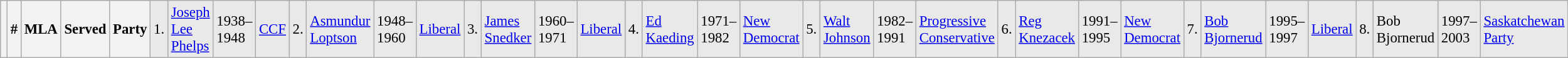<table class="wikitable" style="font-size: 95%; clear:both">
<tr style="background-color:#E9E9E9">
<th></th>
<th style="width: 25px">#</th>
<th style="width: 170px">MLA</th>
<th style="width: 80px">Served</th>
<th style="width: 150px">Party<br></th>
<td>1.</td>
<td><a href='#'>Joseph Lee Phelps</a></td>
<td>1938–1948</td>
<td><a href='#'>CCF</a><br></td>
<td>2.</td>
<td><a href='#'>Asmundur Loptson</a></td>
<td>1948–1960</td>
<td><a href='#'>Liberal</a><br></td>
<td>3.</td>
<td><a href='#'>James Snedker</a></td>
<td>1960–1971</td>
<td><a href='#'>Liberal</a><br></td>
<td>4.</td>
<td><a href='#'>Ed Kaeding</a></td>
<td>1971–1982</td>
<td><a href='#'>New Democrat</a><br></td>
<td>5.</td>
<td><a href='#'>Walt Johnson</a></td>
<td>1982–1991</td>
<td><a href='#'>Progressive Conservative</a><br></td>
<td>6.</td>
<td><a href='#'>Reg Knezacek</a></td>
<td>1991–1995</td>
<td><a href='#'>New Democrat</a><br></td>
<td>7.</td>
<td><a href='#'>Bob Bjornerud</a></td>
<td>1995–1997</td>
<td><a href='#'>Liberal</a><br></td>
<td>8.</td>
<td>Bob Bjornerud</td>
<td>1997–2003</td>
<td><a href='#'>Saskatchewan Party</a></td>
</tr>
</table>
